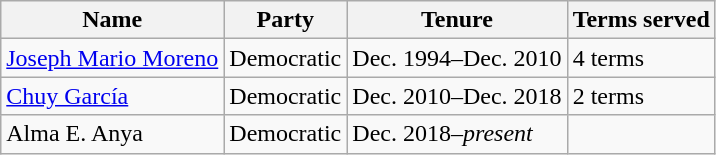<table class="wikitable mw-collapsible mw-collapsed">
<tr>
<th scope="col">Name</th>
<th scope="col">Party</th>
<th scope="col">Tenure</th>
<th scope="col">Terms served</th>
</tr>
<tr>
<td><a href='#'>Joseph Mario Moreno</a></td>
<td>Democratic</td>
<td>Dec. 1994–Dec. 2010</td>
<td>4 terms</td>
</tr>
<tr>
<td><a href='#'>Chuy García</a></td>
<td>Democratic</td>
<td>Dec. 2010–Dec. 2018</td>
<td>2 terms</td>
</tr>
<tr>
<td>Alma E. Anya</td>
<td>Democratic</td>
<td>Dec. 2018–<em>present</em></td>
<td></td>
</tr>
</table>
